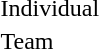<table>
<tr>
<td rowspan=2>Individual</td>
<td rowspan=2></td>
<td rowspan=2></td>
<td></td>
</tr>
<tr>
<td></td>
</tr>
<tr>
<td rowspan=2>Team</td>
<td rowspan=2></td>
<td rowspan=2></td>
<td></td>
</tr>
<tr>
<td></td>
</tr>
</table>
